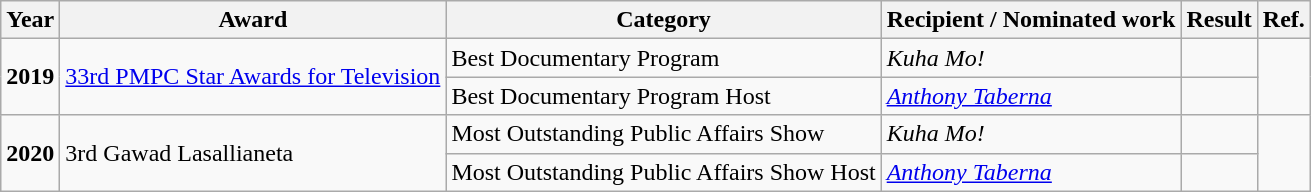<table class="wikitable">
<tr>
<th>Year</th>
<th>Award</th>
<th>Category</th>
<th>Recipient / Nominated work</th>
<th>Result</th>
<th>Ref.</th>
</tr>
<tr>
<td rowspan="2"><strong>2019</strong></td>
<td rowspan="2"><a href='#'>33rd PMPC Star Awards for Television</a></td>
<td>Best Documentary Program</td>
<td><em>Kuha Mo!</em></td>
<td></td>
<td rowspan="2"></td>
</tr>
<tr>
<td>Best Documentary Program Host</td>
<td><em><a href='#'>Anthony Taberna</a></em></td>
<td></td>
</tr>
<tr>
<td rowspan="2"><strong>2020</strong></td>
<td rowspan="2">3rd Gawad Lasallianeta</td>
<td>Most Outstanding Public Affairs Show</td>
<td><em>Kuha Mo!</em></td>
<td></td>
<td rowspan="2"></td>
</tr>
<tr>
<td>Most Outstanding Public Affairs Show Host</td>
<td><em><a href='#'>Anthony Taberna</a></em></td>
<td></td>
</tr>
</table>
